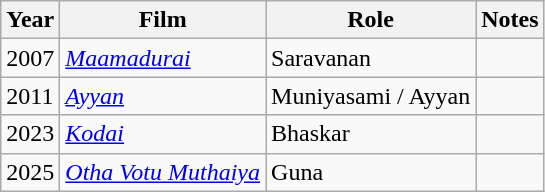<table class="wikitable">
<tr>
<th>Year</th>
<th>Film</th>
<th>Role</th>
<th>Notes</th>
</tr>
<tr>
<td rowspan="1">2007</td>
<td><em><a href='#'>Maamadurai</a></em></td>
<td>Saravanan</td>
<td></td>
</tr>
<tr>
<td rowspan="1">2011</td>
<td><em><a href='#'>Ayyan</a></em></td>
<td>Muniyasami / Ayyan</td>
<td></td>
</tr>
<tr>
<td rowspan="1">2023</td>
<td><em><a href='#'>Kodai</a></em></td>
<td>Bhaskar</td>
<td></td>
</tr>
<tr>
<td rowspan="1">2025</td>
<td><em><a href='#'>Otha Votu Muthaiya</a></em></td>
<td>Guna</td>
<td></td>
</tr>
</table>
